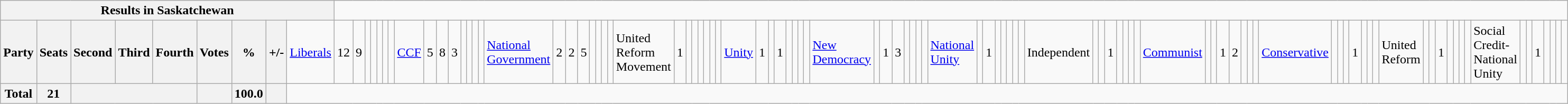<table class="wikitable">
<tr>
<th colspan=10>Results in Saskatchewan</th>
</tr>
<tr>
<th colspan=2>Party</th>
<th>Seats</th>
<th>Second</th>
<th>Third</th>
<th>Fourth</th>
<th>Votes</th>
<th>%</th>
<th>+/-<br></th>
<td><a href='#'>Liberals</a></td>
<td align="right">12</td>
<td align="right">9</td>
<td align="right"></td>
<td align="right"></td>
<td align="right"></td>
<td align="right"></td>
<td align="right"><br></td>
<td><a href='#'>CCF</a></td>
<td align="right">5</td>
<td align="right">8</td>
<td align="right">3</td>
<td align="right"></td>
<td align="right"></td>
<td align="right"></td>
<td align="right"><br></td>
<td><a href='#'>National Government</a></td>
<td align="right">2</td>
<td align="right">2</td>
<td align="right">5</td>
<td align="right"></td>
<td align="right"></td>
<td align="right"></td>
<td align="right"><br></td>
<td>United Reform Movement</td>
<td align="right">1</td>
<td align="right"></td>
<td align="right"></td>
<td align="right"></td>
<td align="right"></td>
<td align="right"></td>
<td align="right"><br></td>
<td><a href='#'>Unity</a></td>
<td align="right">1</td>
<td align="right"></td>
<td align="right">1</td>
<td align="right"></td>
<td align="right"></td>
<td align="right"></td>
<td align="right"><br></td>
<td><a href='#'>New Democracy</a></td>
<td align="right"></td>
<td align="right">1</td>
<td align="right">3</td>
<td align="right"></td>
<td align="right"></td>
<td align="right"></td>
<td align="right"><br></td>
<td><a href='#'>National Unity</a></td>
<td align="right"></td>
<td align="right">1</td>
<td align="right"></td>
<td align="right"></td>
<td align="right"></td>
<td align="right"></td>
<td align="right"><br></td>
<td>Independent</td>
<td align="right"></td>
<td align="right"></td>
<td align="right">1</td>
<td align="right"></td>
<td align="right"></td>
<td align="right"></td>
<td align="right"><br></td>
<td><a href='#'>Communist</a></td>
<td align="right"></td>
<td align="right"></td>
<td align="right">1</td>
<td align="right">2</td>
<td align="right"></td>
<td align="right"></td>
<td align="right"><br></td>
<td><a href='#'>Conservative</a></td>
<td align="right"></td>
<td align="right"></td>
<td align="right"></td>
<td align="right">1</td>
<td align="right"></td>
<td align="right"></td>
<td align="right"><br></td>
<td>United Reform</td>
<td align="right"></td>
<td align="right"></td>
<td align="right">1</td>
<td align="right"></td>
<td align="right"></td>
<td align="right"></td>
<td align="right"><br></td>
<td>Social Credit-National Unity</td>
<td align="right"></td>
<td align="right"></td>
<td align="right">1</td>
<td align="right"></td>
<td align="right"></td>
<td align="right"></td>
<td align="right"></td>
</tr>
<tr>
<th colspan="2">Total</th>
<th>21</th>
<th colspan="3"></th>
<th></th>
<th>100.0</th>
<th></th>
</tr>
</table>
